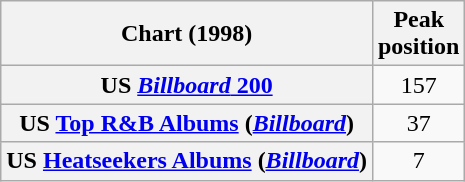<table class="wikitable sortable plainrowheaders" style="text-align:center">
<tr>
<th scope="col">Chart (1998)</th>
<th scope="col">Peak<br> position</th>
</tr>
<tr>
<th scope="row">US <a href='#'><em>Billboard</em> 200</a></th>
<td>157</td>
</tr>
<tr>
<th scope="row">US <a href='#'>Top R&B Albums</a> (<em><a href='#'>Billboard</a></em>)</th>
<td>37</td>
</tr>
<tr>
<th scope="row">US <a href='#'>Heatseekers Albums</a> (<em><a href='#'>Billboard</a></em>)</th>
<td>7</td>
</tr>
</table>
